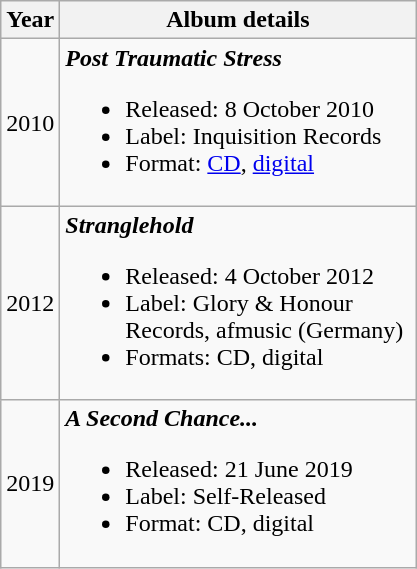<table class="wikitable plainrowheaders" style="text-align:center;">
<tr>
<th scope="col">Year</th>
<th scope="col" style="width:230px;">Album details</th>
</tr>
<tr>
<td>2010</td>
<td style="text-align:left;"><strong><em>Post Traumatic Stress</em></strong><br><ul><li>Released: 8 October 2010</li><li>Label: Inquisition Records</li><li>Format: <a href='#'>CD</a>, <a href='#'>digital</a></li></ul></td>
</tr>
<tr>
<td>2012</td>
<td style="text-align:left;"><strong><em>Stranglehold</em></strong><br><ul><li>Released: 4 October 2012</li><li>Label: Glory & Honour Records, afmusic (Germany)</li><li>Formats: CD, digital</li></ul></td>
</tr>
<tr>
<td>2019</td>
<td style="text-align:left;"><strong><em>A Second Chance...</em></strong><br><ul><li>Released: 21 June 2019</li><li>Label: Self-Released</li><li>Format: CD, digital</li></ul></td>
</tr>
</table>
